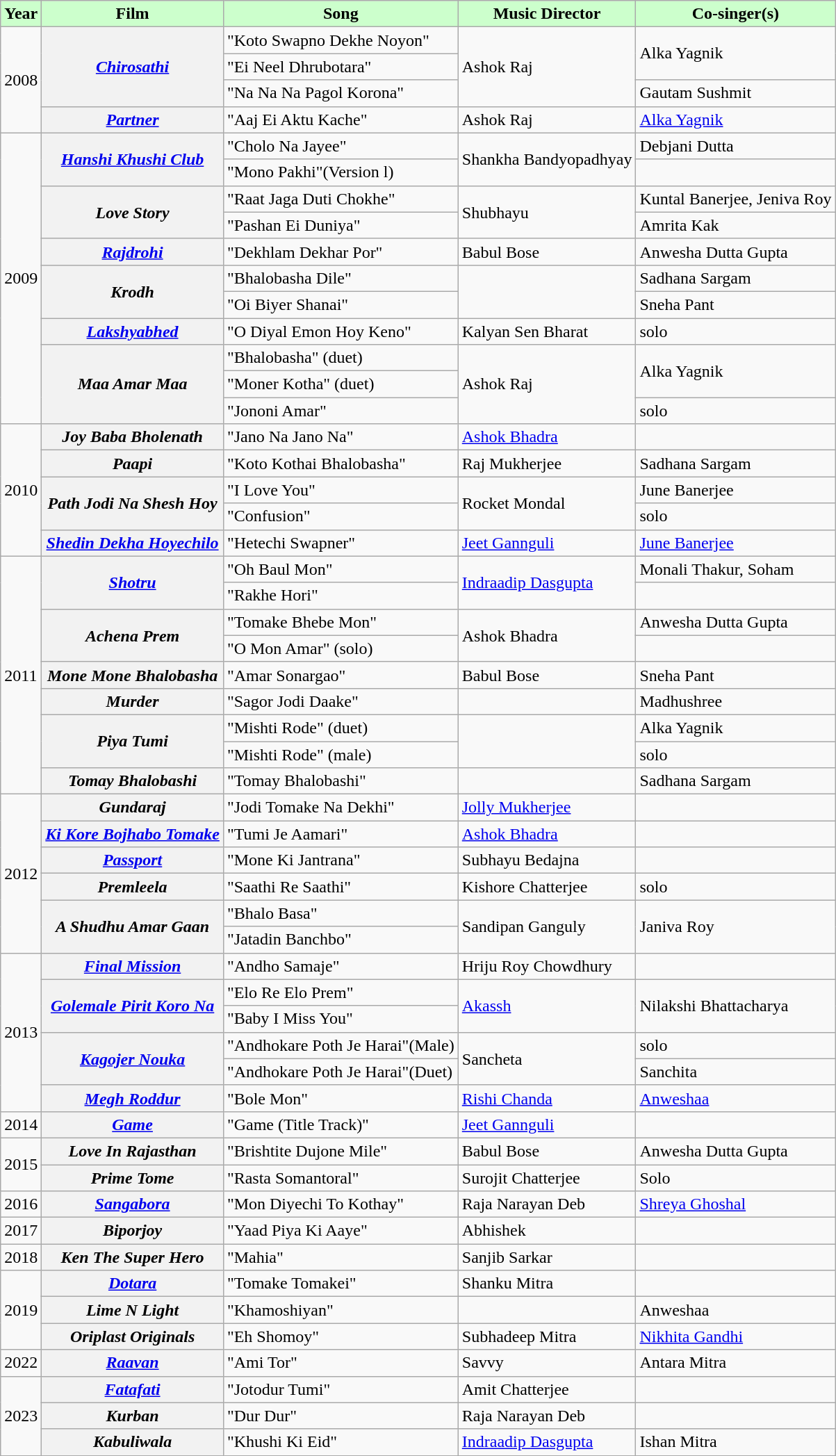<table class="wikitable sortable">
<tr>
<th style="background:#cfc; text-align:center;"><strong>Year</strong></th>
<th style="background:#cfc; text-align:center;"><strong>Film</strong></th>
<th style="background:#cfc; text-align:center;"><strong>Song</strong></th>
<th style="background:#cfc; text-align:center;"><strong>Music Director</strong></th>
<th style="background:#cfc; text-align:center;"><strong>Co-singer(s)</strong></th>
</tr>
<tr>
<td rowspan="4">2008</td>
<th rowspan="3"><em><a href='#'>Chirosathi</a></em></th>
<td>"Koto Swapno Dekhe Noyon"</td>
<td rowspan="3">Ashok Raj</td>
<td rowspan="2">Alka Yagnik</td>
</tr>
<tr>
<td>"Ei Neel Dhrubotara"</td>
</tr>
<tr>
<td>"Na Na Na Pagol Korona"</td>
<td rowspan="1">Gautam Sushmit</td>
</tr>
<tr>
<th><em><a href='#'>Partner</a></em></th>
<td>"Aaj Ei Aktu Kache"</td>
<td>Ashok Raj</td>
<td><a href='#'>Alka Yagnik</a></td>
</tr>
<tr>
<td rowspan="11">2009</td>
<th rowspan="2"><em><a href='#'>Hanshi Khushi Club</a></em></th>
<td>"Cholo Na Jayee"</td>
<td rowspan="2">Shankha Bandyopadhyay</td>
<td>Debjani Dutta</td>
</tr>
<tr>
<td>"Mono Pakhi"(Version l)</td>
<td></td>
</tr>
<tr>
<th rowspan="2"><em>Love Story</em></th>
<td>"Raat Jaga Duti Chokhe"</td>
<td rowspan="2">Shubhayu</td>
<td>Kuntal Banerjee, Jeniva Roy</td>
</tr>
<tr>
<td>"Pashan Ei Duniya"</td>
<td>Amrita Kak</td>
</tr>
<tr>
<th><em><a href='#'>Rajdrohi</a></em></th>
<td>"Dekhlam Dekhar Por"</td>
<td>Babul Bose</td>
<td>Anwesha Dutta Gupta</td>
</tr>
<tr>
<th rowspan="2"><em>Krodh</em></th>
<td>"Bhalobasha Dile"</td>
<td rowspan="2"></td>
<td>Sadhana Sargam</td>
</tr>
<tr>
<td>"Oi Biyer Shanai"</td>
<td>Sneha Pant</td>
</tr>
<tr>
<th><em><a href='#'>Lakshyabhed</a></em></th>
<td>"O Diyal Emon Hoy Keno"</td>
<td>Kalyan Sen Bharat</td>
<td>solo</td>
</tr>
<tr>
<th rowspan="3"><em>Maa Amar Maa</em></th>
<td>"Bhalobasha" (duet)</td>
<td rowspan="3">Ashok Raj</td>
<td rowspan="2">Alka Yagnik</td>
</tr>
<tr>
<td>"Moner Kotha" (duet)</td>
</tr>
<tr>
<td>"Jononi Amar"</td>
<td>solo</td>
</tr>
<tr>
<td rowspan="5">2010</td>
<th><em>Joy Baba Bholenath</em></th>
<td>"Jano Na Jano Na"</td>
<td><a href='#'>Ashok Bhadra</a></td>
<td></td>
</tr>
<tr>
<th><em>Paapi</em></th>
<td>"Koto Kothai Bhalobasha"</td>
<td>Raj Mukherjee</td>
<td>Sadhana Sargam</td>
</tr>
<tr>
<th rowspan="2"><em>Path Jodi Na Shesh Hoy</em></th>
<td>"I Love You"</td>
<td rowspan="2">Rocket Mondal</td>
<td>June Banerjee</td>
</tr>
<tr>
<td>"Confusion"</td>
<td>solo</td>
</tr>
<tr>
<th><em><a href='#'>Shedin Dekha Hoyechilo</a></em></th>
<td>"Hetechi Swapner"</td>
<td><a href='#'>Jeet Gannguli</a></td>
<td><a href='#'>June Banerjee</a></td>
</tr>
<tr>
<td rowspan="9">2011</td>
<th rowspan="2"><em><a href='#'>Shotru</a></em></th>
<td>"Oh Baul Mon"</td>
<td rowspan="2"><a href='#'>Indraadip Dasgupta</a></td>
<td>Monali Thakur, Soham</td>
</tr>
<tr>
<td>"Rakhe Hori"</td>
<td></td>
</tr>
<tr>
<th rowspan="2"><em>Achena Prem</em></th>
<td>"Tomake Bhebe Mon"</td>
<td rowspan="2">Ashok Bhadra</td>
<td>Anwesha Dutta Gupta</td>
</tr>
<tr>
<td>"O Mon Amar" (solo)</td>
<td></td>
</tr>
<tr>
<th><em>Mone Mone Bhalobasha</em></th>
<td>"Amar Sonargao"</td>
<td>Babul Bose</td>
<td>Sneha Pant</td>
</tr>
<tr>
<th><em>Murder</em></th>
<td>"Sagor Jodi Daake"</td>
<td></td>
<td>Madhushree</td>
</tr>
<tr>
<th rowspan="2"><em>Piya Tumi</em></th>
<td>"Mishti Rode" (duet)</td>
<td rowspan="2"></td>
<td>Alka Yagnik</td>
</tr>
<tr>
<td>"Mishti Rode" (male)</td>
<td>solo</td>
</tr>
<tr>
<th><em>Tomay Bhalobashi</em></th>
<td>"Tomay Bhalobashi"</td>
<td></td>
<td>Sadhana Sargam</td>
</tr>
<tr>
<td rowspan="6">2012</td>
<th><em>Gundaraj</em></th>
<td>"Jodi Tomake Na Dekhi"</td>
<td><a href='#'>Jolly Mukherjee</a></td>
<td></td>
</tr>
<tr>
<th><em><a href='#'>Ki Kore Bojhabo Tomake</a></em></th>
<td>"Tumi Je Aamari"</td>
<td><a href='#'>Ashok Bhadra</a></td>
<td></td>
</tr>
<tr>
<th><em><a href='#'>Passport</a></em></th>
<td>"Mone Ki Jantrana"</td>
<td>Subhayu Bedajna</td>
<td></td>
</tr>
<tr>
<th><em>Premleela</em></th>
<td>"Saathi Re Saathi"</td>
<td>Kishore Chatterjee</td>
<td>solo</td>
</tr>
<tr>
<th rowspan="2"><em>A Shudhu Amar Gaan</em></th>
<td>"Bhalo Basa"</td>
<td rowspan="2">Sandipan Ganguly</td>
<td rowspan="2">Janiva Roy</td>
</tr>
<tr>
<td>"Jatadin Banchbo"</td>
</tr>
<tr>
<td rowspan="6">2013</td>
<th><a href='#'><em>Final Mission</em></a></th>
<td>"Andho Samaje"</td>
<td>Hriju Roy Chowdhury</td>
<td></td>
</tr>
<tr>
<th rowspan="2"><em><a href='#'>Golemale Pirit Koro Na</a></em></th>
<td>"Elo Re Elo Prem"</td>
<td rowspan="2"><a href='#'>Akassh</a></td>
<td rowspan="2">Nilakshi Bhattacharya</td>
</tr>
<tr>
<td>"Baby I Miss You"</td>
</tr>
<tr>
<th rowspan="2"><em><a href='#'>Kagojer Nouka</a></em></th>
<td>"Andhokare Poth Je Harai"(Male)</td>
<td rowspan="2">Sancheta</td>
<td>solo</td>
</tr>
<tr>
<td>"Andhokare Poth Je Harai"(Duet)</td>
<td>Sanchita</td>
</tr>
<tr>
<th><em><a href='#'>Megh Roddur</a></em></th>
<td>"Bole Mon"</td>
<td><a href='#'>Rishi Chanda</a></td>
<td><a href='#'>Anweshaa</a></td>
</tr>
<tr>
<td>2014</td>
<th><em><a href='#'>Game</a></em></th>
<td>"Game (Title Track)"</td>
<td><a href='#'>Jeet Gannguli</a></td>
<td></td>
</tr>
<tr>
<td rowspan="2">2015</td>
<th><em>Love In Rajasthan</em></th>
<td>"Brishtite Dujone Mile"</td>
<td>Babul Bose</td>
<td>Anwesha Dutta Gupta</td>
</tr>
<tr>
<th><em>Prime Tome</em></th>
<td>"Rasta Somantoral"</td>
<td>Surojit Chatterjee</td>
<td>Solo</td>
</tr>
<tr>
<td>2016</td>
<th><em><a href='#'>Sangabora</a></em></th>
<td>"Mon Diyechi To Kothay"</td>
<td>Raja Narayan Deb</td>
<td><a href='#'>Shreya Ghoshal</a></td>
</tr>
<tr>
<td>2017</td>
<th><em>Biporjoy</em></th>
<td>"Yaad Piya Ki Aaye"</td>
<td>Abhishek</td>
<td></td>
</tr>
<tr>
<td>2018</td>
<th><em>Ken The Super Hero</em></th>
<td>"Mahia"</td>
<td>Sanjib Sarkar</td>
<td></td>
</tr>
<tr>
<td rowspan="3">2019</td>
<th><a href='#'><em>Dotara</em></a></th>
<td>"Tomake Tomakei"</td>
<td>Shanku Mitra</td>
<td></td>
</tr>
<tr>
<th><em>Lime N Light</em></th>
<td>"Khamoshiyan"</td>
<td></td>
<td>Anweshaa</td>
</tr>
<tr>
<th><em>Oriplast Originals</em></th>
<td>"Eh Shomoy"</td>
<td>Subhadeep Mitra</td>
<td><a href='#'>Nikhita Gandhi</a></td>
</tr>
<tr>
<td rowspan="1">2022</td>
<th><em><a href='#'>Raavan</a></em></th>
<td>"Ami Tor"</td>
<td>Savvy</td>
<td>Antara Mitra</td>
</tr>
<tr>
<td rowspan="3">2023</td>
<th><em><a href='#'>Fatafati</a></em></th>
<td>"Jotodur Tumi"</td>
<td>Amit Chatterjee</td>
<td></td>
</tr>
<tr>
<th><em>Kurban</em></th>
<td>"Dur Dur"</td>
<td>Raja Narayan Deb</td>
<td></td>
</tr>
<tr>
<th><em>Kabuliwala</em></th>
<td>"Khushi Ki Eid"</td>
<td><a href='#'>Indraadip Dasgupta</a></td>
<td>Ishan Mitra</td>
</tr>
</table>
